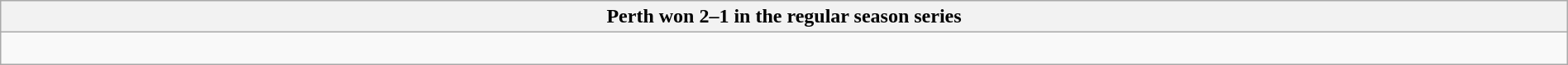<table class="wikitable collapsible collapsed" style="width:100%">
<tr>
<th>Perth won 2–1 in the regular season series</th>
</tr>
<tr>
<td><br>

</td>
</tr>
</table>
